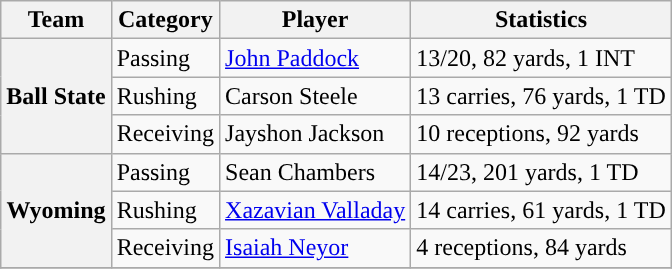<table class="wikitable" style="float: left;">
<tr>
<th>Team</th>
<th>Category</th>
<th>Player</th>
<th>Statistics</th>
</tr>
<tr>
<th rowspan=3>Ball State</th>
<td>Passing</td>
<td><a href='#'>John Paddock</a></td>
<td>13/20, 82 yards, 1 INT</td>
</tr>
<tr>
<td>Rushing</td>
<td>Carson Steele</td>
<td>13 carries, 76 yards, 1 TD</td>
</tr>
<tr>
<td>Receiving</td>
<td>Jayshon Jackson</td>
<td>10 receptions, 92 yards</td>
</tr>
<tr>
<th rowspan=3 style=>Wyoming</th>
<td>Passing</td>
<td>Sean Chambers</td>
<td>14/23, 201 yards, 1 TD</td>
</tr>
<tr>
<td>Rushing</td>
<td><a href='#'>Xazavian Valladay</a></td>
<td>14 carries, 61 yards, 1 TD</td>
</tr>
<tr>
<td>Receiving</td>
<td><a href='#'>Isaiah Neyor</a></td>
<td>4 receptions, 84 yards</td>
</tr>
<tr>
</tr>
</table>
